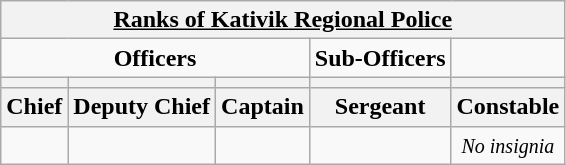<table class="wikitable">
<tr>
<th colspan="9"><u>Ranks of Kativik Regional Police</u></th>
</tr>
<tr>
<td colspan=3 style="text-align:center;"><strong>Officers</strong></td>
<td><strong>Sub-Officers</strong></td>
<td></td>
</tr>
<tr>
<th></th>
<th></th>
<th></th>
<th></th>
<th></th>
</tr>
<tr>
<th>Chief</th>
<th>Deputy Chief</th>
<th>Captain</th>
<th>Sergeant</th>
<th>Constable</th>
</tr>
<tr style="text-align:center;">
<td></td>
<td></td>
<td></td>
<td></td>
<td><small><em>No insignia</em></small></td>
</tr>
</table>
